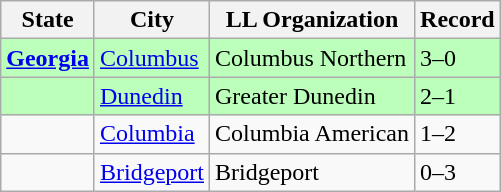<table class="wikitable">
<tr>
<th>State</th>
<th>City</th>
<th>LL Organization</th>
<th>Record</th>
</tr>
<tr style="background:#bfb;">
<td> <strong><a href='#'>Georgia</a></strong></td>
<td><a href='#'>Columbus</a></td>
<td>Columbus Northern</td>
<td>3–0</td>
</tr>
<tr style="background:#bfb;">
<td><strong></strong></td>
<td><a href='#'>Dunedin</a></td>
<td>Greater Dunedin</td>
<td>2–1</td>
</tr>
<tr>
<td><strong></strong></td>
<td><a href='#'>Columbia</a></td>
<td>Columbia American</td>
<td>1–2</td>
</tr>
<tr>
<td><strong></strong></td>
<td><a href='#'>Bridgeport</a></td>
<td>Bridgeport</td>
<td>0–3</td>
</tr>
</table>
